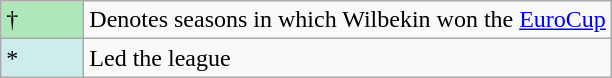<table class="wikitable">
<tr>
<td style="background:#AFE6BA; width:3em;">†</td>
<td>Denotes seasons in which Wilbekin won the <a href='#'>EuroCup</a></td>
</tr>
<tr>
<td style="background:#CFECEC; width:1em">*</td>
<td>Led the league</td>
</tr>
</table>
